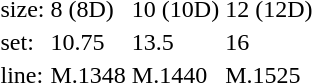<table style="margin-left:40px;">
<tr>
<td>size:</td>
<td>8 (8D)</td>
<td>10 (10D)</td>
<td>12 (12D)</td>
</tr>
<tr>
<td>set:</td>
<td>10.75</td>
<td>13.5</td>
<td>16</td>
</tr>
<tr>
<td>line:</td>
<td>M.1348</td>
<td>M.1440</td>
<td>M.1525</td>
</tr>
</table>
